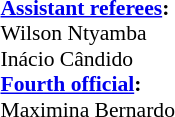<table width=50% style="font-size: 90%">
<tr>
<td><br><strong><a href='#'>Assistant referees</a>:</strong>
<br>Wilson Ntyamba
<br>Inácio Cândido
<br><strong><a href='#'>Fourth official</a>:</strong>
<br>Maximina Bernardo</td>
</tr>
</table>
